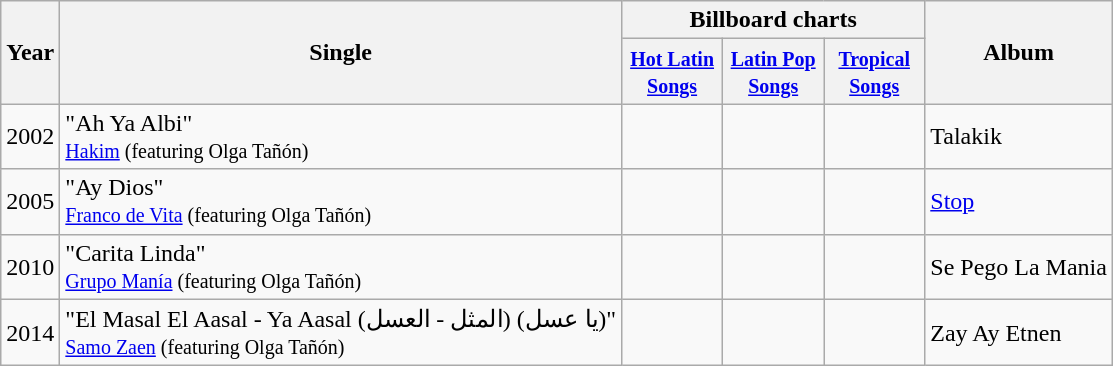<table class="wikitable">
<tr>
<th rowspan="2">Year</th>
<th rowspan="2">Single</th>
<th colspan="3">Billboard charts</th>
<th rowspan="2">Album</th>
</tr>
<tr>
<th width="60"><small><a href='#'>Hot Latin Songs</a></small></th>
<th width="60"><small><a href='#'>Latin Pop Songs</a></small></th>
<th width="60"><small><a href='#'>Tropical Songs</a></small></th>
</tr>
<tr>
<td rowspan="1">2002</td>
<td>"Ah Ya Albi" <br><small><a href='#'>Hakim</a> (featuring Olga Tañón)</small><br></td>
<td></td>
<td></td>
<td></td>
<td rowspan="1">Talakik</td>
</tr>
<tr>
<td rowspan="1">2005</td>
<td>"Ay Dios" <br><small><a href='#'>Franco de Vita</a> (featuring Olga Tañón)</small><br></td>
<td></td>
<td></td>
<td></td>
<td rowspan="1"><a href='#'>Stop</a></td>
</tr>
<tr>
<td rowspan="1">2010</td>
<td>"Carita Linda" <br><small><a href='#'>Grupo Manía</a> (featuring Olga Tañón)</small><br></td>
<td></td>
<td></td>
<td></td>
<td rowspan="1">Se Pego La Mania</td>
</tr>
<tr>
<td rowspan="1">2014</td>
<td>"El Masal El Aasal - Ya Aasal (المثل - العسل) (يا عسل)" <br><small><a href='#'>Samo Zaen</a> (featuring Olga Tañón)</small><br></td>
<td></td>
<td></td>
<td></td>
<td rowspan="1">Zay Ay Etnen</td>
</tr>
</table>
